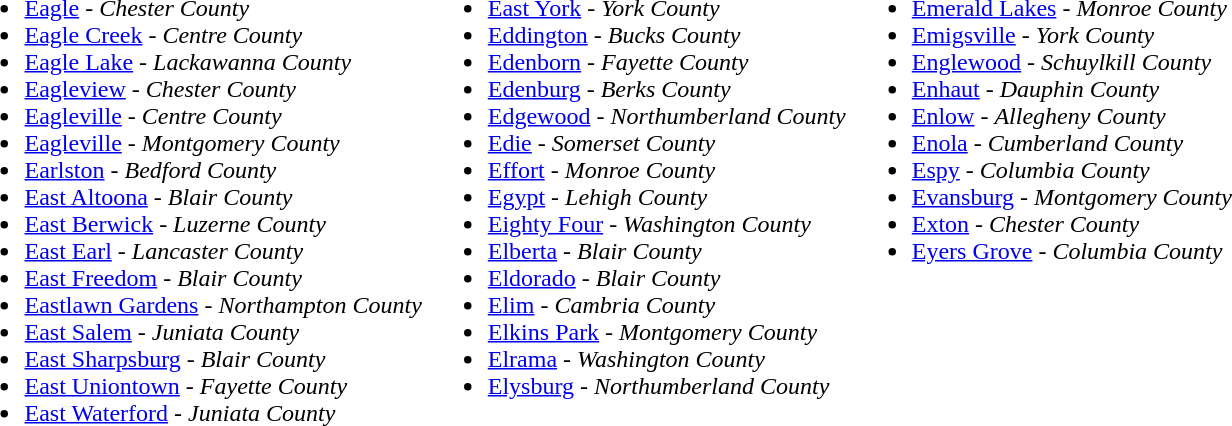<table>
<tr valign=top>
<td><br><ul><li><a href='#'>Eagle</a> - <em>Chester County</em></li><li><a href='#'>Eagle Creek</a> - <em>Centre County</em></li><li><a href='#'>Eagle Lake</a> - <em>Lackawanna County</em></li><li><a href='#'>Eagleview</a> - <em>Chester County</em></li><li><a href='#'>Eagleville</a> - <em>Centre County</em></li><li><a href='#'>Eagleville</a> - <em>Montgomery County</em></li><li><a href='#'>Earlston</a> - <em>Bedford County</em></li><li><a href='#'>East Altoona</a> - <em>Blair County</em></li><li><a href='#'>East Berwick</a> - <em>Luzerne County</em></li><li><a href='#'>East Earl</a> - <em>Lancaster County</em></li><li><a href='#'>East Freedom</a> - <em>Blair County</em></li><li><a href='#'>Eastlawn Gardens</a> - <em>Northampton County</em></li><li><a href='#'>East Salem</a> - <em>Juniata County</em></li><li><a href='#'>East Sharpsburg</a> - <em>Blair County</em></li><li><a href='#'>East Uniontown</a> - <em>Fayette County</em></li><li><a href='#'>East Waterford</a> - <em>Juniata County</em></li></ul></td>
<td><br><ul><li><a href='#'>East York</a> - <em>York County</em></li><li><a href='#'>Eddington</a> - <em>Bucks County</em></li><li><a href='#'>Edenborn</a> - <em>Fayette County</em></li><li><a href='#'>Edenburg</a> - <em>Berks County</em></li><li><a href='#'>Edgewood</a> - <em>Northumberland County</em></li><li><a href='#'>Edie</a> - <em>Somerset County</em></li><li><a href='#'>Effort</a> - <em>Monroe County</em></li><li><a href='#'>Egypt</a> - <em>Lehigh County</em></li><li><a href='#'>Eighty Four</a> - <em>Washington County</em></li><li><a href='#'>Elberta</a> - <em>Blair County</em></li><li><a href='#'>Eldorado</a> - <em>Blair County</em></li><li><a href='#'>Elim</a> - <em>Cambria County</em></li><li><a href='#'>Elkins Park</a> - <em>Montgomery County</em></li><li><a href='#'>Elrama</a> - <em>Washington County</em></li><li><a href='#'>Elysburg</a> - <em>Northumberland County</em></li></ul></td>
<td><br><ul><li><a href='#'>Emerald Lakes</a> - <em>Monroe County</em></li><li><a href='#'>Emigsville</a> - <em>York County</em></li><li><a href='#'>Englewood</a> - <em>Schuylkill County</em></li><li><a href='#'>Enhaut</a> - <em>Dauphin County</em></li><li><a href='#'>Enlow</a> - <em>Allegheny County</em></li><li><a href='#'>Enola</a> - <em>Cumberland County</em></li><li><a href='#'>Espy</a> - <em>Columbia County</em></li><li><a href='#'>Evansburg</a> - <em>Montgomery County</em></li><li><a href='#'>Exton</a> - <em>Chester County</em></li><li><a href='#'>Eyers Grove</a> - <em>Columbia County</em></li></ul></td>
</tr>
</table>
